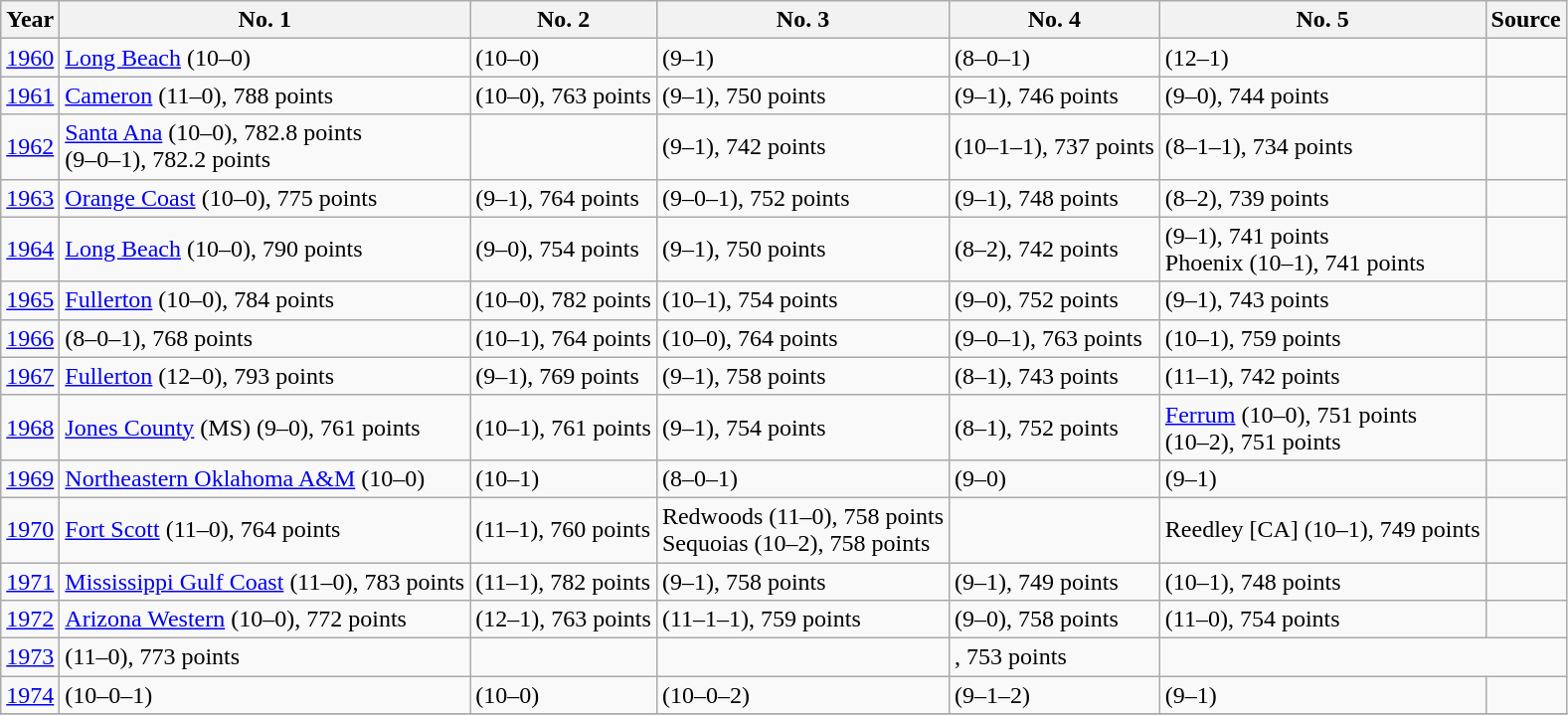<table class="wikitable sortable">
<tr>
<th>Year</th>
<th>No. 1</th>
<th>No. 2</th>
<th>No. 3</th>
<th>No. 4</th>
<th>No. 5</th>
<th>Source</th>
</tr>
<tr>
<td><a href='#'>1960</a></td>
<td><a href='#'>Long Beach</a> (10–0)</td>
<td> (10–0)</td>
<td> (9–1)</td>
<td> (8–0–1)</td>
<td> (12–1)</td>
<td></td>
</tr>
<tr>
<td><a href='#'>1961</a></td>
<td><a href='#'>Cameron</a> (11–0), 788 points</td>
<td> (10–0), 763 points</td>
<td> (9–1), 750 points</td>
<td> (9–1), 746 points</td>
<td> (9–0), 744 points</td>
<td></td>
</tr>
<tr>
<td><a href='#'>1962</a></td>
<td><a href='#'>Santa Ana</a> (10–0), 782.8 points<br> (9–0–1), 782.2  points</td>
<td></td>
<td> (9–1), 742 points</td>
<td> (10–1–1), 737 points</td>
<td> (8–1–1), 734 points</td>
<td></td>
</tr>
<tr>
<td><a href='#'>1963</a></td>
<td><a href='#'>Orange Coast</a> (10–0), 775 points</td>
<td> (9–1), 764 points</td>
<td> (9–0–1), 752 points</td>
<td> (9–1), 748 points</td>
<td> (8–2), 739 points</td>
<td></td>
</tr>
<tr>
<td><a href='#'>1964</a></td>
<td><a href='#'>Long Beach</a> (10–0), 790 points</td>
<td> (9–0), 754 points</td>
<td> (9–1), 750 points</td>
<td> (8–2), 742 points</td>
<td> (9–1), 741 points<br>Phoenix (10–1), 741 points</td>
<td></td>
</tr>
<tr>
<td><a href='#'>1965</a></td>
<td><a href='#'>Fullerton</a> (10–0), 784 points</td>
<td> (10–0), 782 points</td>
<td> (10–1), 754 points</td>
<td> (9–0), 752 points</td>
<td> (9–1), 743 points</td>
<td></td>
</tr>
<tr>
<td><a href='#'>1966</a></td>
<td> (8–0–1), 768 points</td>
<td> (10–1), 764 points</td>
<td> (10–0), 764 points</td>
<td> (9–0–1), 763 points</td>
<td> (10–1), 759 points</td>
<td></td>
</tr>
<tr>
<td><a href='#'>1967</a></td>
<td><a href='#'>Fullerton</a> (12–0), 793 points</td>
<td> (9–1), 769 points</td>
<td> (9–1), 758 points</td>
<td> (8–1), 743 points</td>
<td> (11–1), 742 points</td>
<td></td>
</tr>
<tr>
<td><a href='#'>1968</a></td>
<td><a href='#'>Jones County</a> (MS) (9–0), 761 points</td>
<td> (10–1), 761 points</td>
<td> (9–1), 754 points</td>
<td> (8–1), 752 points</td>
<td><a href='#'>Ferrum</a> (10–0), 751 points<br> (10–2), 751 points</td>
<td></td>
</tr>
<tr>
<td><a href='#'>1969</a></td>
<td><a href='#'>Northeastern Oklahoma A&M</a> (10–0)</td>
<td> (10–1)</td>
<td> (8–0–1)</td>
<td> (9–0)</td>
<td> (9–1)</td>
<td></td>
</tr>
<tr>
<td><a href='#'>1970</a></td>
<td><a href='#'>Fort Scott</a> (11–0), 764 points</td>
<td> (11–1), 760 points</td>
<td>Redwoods (11–0), 758 points<br>Sequoias (10–2), 758 points</td>
<td></td>
<td>Reedley [CA] (10–1), 749 points</td>
<td></td>
</tr>
<tr>
<td><a href='#'>1971</a></td>
<td><a href='#'>Mississippi Gulf Coast</a> (11–0), 783 points</td>
<td> (11–1), 782 points</td>
<td> (9–1), 758 points</td>
<td> (9–1), 749 points</td>
<td> (10–1), 748 points</td>
<td></td>
</tr>
<tr>
<td><a href='#'>1972</a></td>
<td><a href='#'>Arizona Western</a> (10–0), 772 points</td>
<td> (12–1), 763 points</td>
<td> (11–1–1), 759 points</td>
<td> (9–0), 758 points</td>
<td> (11–0), 754 points</td>
<td></td>
</tr>
<tr>
<td><a href='#'>1973</a></td>
<td> (11–0), 773 points</td>
<td></td>
<td></td>
<td>, 753 points</td>
</tr>
<tr>
<td><a href='#'>1974</a></td>
<td> (10–0–1)</td>
<td> (10–0)</td>
<td> (10–0–2)</td>
<td> (9–1–2)</td>
<td> (9–1)</td>
<td></td>
</tr>
<tr>
</tr>
</table>
